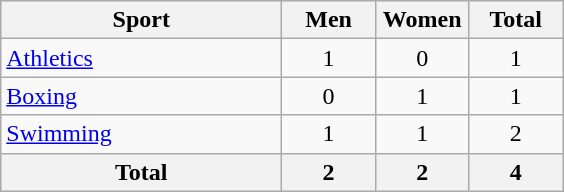<table class="wikitable sortable" style="text-align:center;">
<tr>
<th width=180>Sport</th>
<th width=55>Men</th>
<th width=55>Women</th>
<th width=55>Total</th>
</tr>
<tr>
<td align=left><a href='#'>Athletics</a></td>
<td>1</td>
<td>0</td>
<td>1</td>
</tr>
<tr>
<td align=left><a href='#'>Boxing</a></td>
<td>0</td>
<td>1</td>
<td>1</td>
</tr>
<tr>
<td align=left><a href='#'>Swimming</a></td>
<td>1</td>
<td>1</td>
<td>2</td>
</tr>
<tr>
<th>Total</th>
<th>2</th>
<th>2</th>
<th>4</th>
</tr>
</table>
